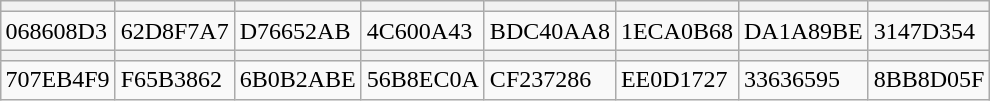<table class="wikitable" style="margin-left: auto; margin-right:auto; border: none;">
<tr>
<th></th>
<th></th>
<th></th>
<th></th>
<th></th>
<th></th>
<th></th>
<th></th>
</tr>
<tr>
<td><span>068608D3</span></td>
<td><span>62D8F7A7</span></td>
<td><span>D76652AB</span></td>
<td><span>4C600A43</span></td>
<td><span>BDC40AA8</span></td>
<td><span>1ECA0B68</span></td>
<td><span>DA1A89BE</span></td>
<td><span>3147D354</span></td>
</tr>
<tr>
<th></th>
<th></th>
<th></th>
<th></th>
<th></th>
<th></th>
<th></th>
<th></th>
</tr>
<tr>
<td><span>707EB4F9</span></td>
<td><span>F65B3862</span></td>
<td><span>6B0B2ABE</span></td>
<td><span>56B8EC0A</span></td>
<td><span>CF237286</span></td>
<td><span>EE0D1727</span></td>
<td><span>33636595</span></td>
<td><span>8BB8D05F</span></td>
</tr>
</table>
